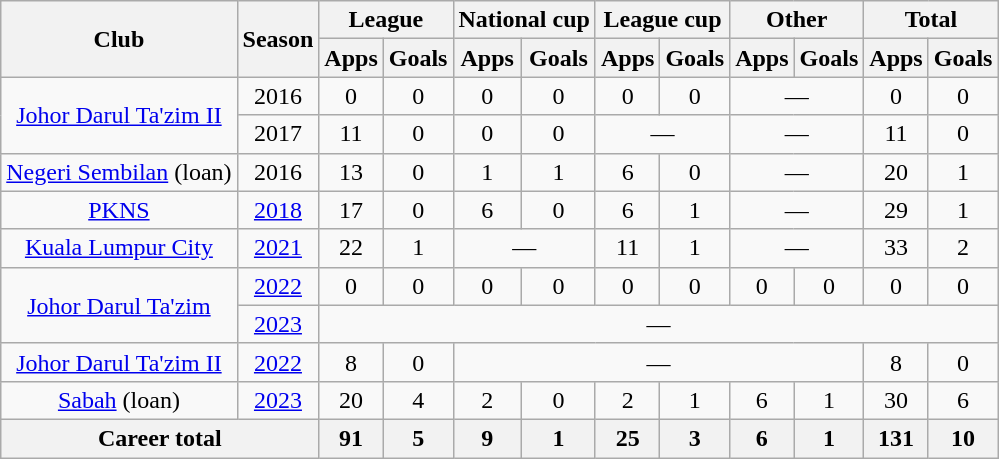<table class=wikitable style=text-align:center>
<tr>
<th rowspan="2">Club</th>
<th rowspan="2">Season</th>
<th colspan="2">League</th>
<th colspan="2">National cup</th>
<th colspan="2">League cup</th>
<th colspan="2">Other</th>
<th colspan="2">Total</th>
</tr>
<tr>
<th>Apps</th>
<th>Goals</th>
<th>Apps</th>
<th>Goals</th>
<th>Apps</th>
<th>Goals</th>
<th>Apps</th>
<th>Goals</th>
<th>Apps</th>
<th>Goals</th>
</tr>
<tr>
<td valign="center" rowspan="2"><a href='#'>Johor Darul Ta'zim II</a></td>
<td>2016</td>
<td>0</td>
<td>0</td>
<td>0</td>
<td>0</td>
<td>0</td>
<td>0</td>
<td colspan="2">—</td>
<td>0</td>
<td>0</td>
</tr>
<tr>
<td>2017</td>
<td>11</td>
<td>0</td>
<td>0</td>
<td>0</td>
<td colspan="2">—</td>
<td colspan="2">—</td>
<td>11</td>
<td>0</td>
</tr>
<tr>
<td valign="center"><a href='#'>Negeri Sembilan</a> (loan)</td>
<td>2016</td>
<td>13</td>
<td>0</td>
<td>1</td>
<td>1</td>
<td>6</td>
<td>0</td>
<td colspan="2">—</td>
<td>20</td>
<td>1</td>
</tr>
<tr>
<td valign="center"><a href='#'>PKNS</a></td>
<td><a href='#'>2018</a></td>
<td>17</td>
<td>0</td>
<td>6</td>
<td>0</td>
<td>6</td>
<td>1</td>
<td colspan="2">—</td>
<td>29</td>
<td>1</td>
</tr>
<tr>
<td valign="center"><a href='#'>Kuala Lumpur City</a></td>
<td><a href='#'>2021</a></td>
<td>22</td>
<td>1</td>
<td colspan="2">—</td>
<td>11</td>
<td>1</td>
<td colspan="2">—</td>
<td>33</td>
<td>2</td>
</tr>
<tr>
<td valign="center" rowspan="2"><a href='#'>Johor Darul Ta'zim</a></td>
<td><a href='#'>2022</a></td>
<td>0</td>
<td>0</td>
<td>0</td>
<td>0</td>
<td>0</td>
<td>0</td>
<td>0</td>
<td>0</td>
<td>0</td>
<td>0</td>
</tr>
<tr>
<td><a href='#'>2023</a></td>
<td colspan="10">—</td>
</tr>
<tr>
<td valign="center"><a href='#'>Johor Darul Ta'zim II</a></td>
<td><a href='#'>2022</a></td>
<td>8</td>
<td>0</td>
<td colspan="6">—</td>
<td>8</td>
<td>0</td>
</tr>
<tr>
<td valign="center"><a href='#'>Sabah</a> (loan)</td>
<td><a href='#'>2023</a></td>
<td>20</td>
<td>4</td>
<td>2</td>
<td>0</td>
<td>2</td>
<td>1</td>
<td>6</td>
<td>1</td>
<td>30</td>
<td>6</td>
</tr>
<tr>
<th colspan="2">Career total</th>
<th>91</th>
<th>5</th>
<th>9</th>
<th>1</th>
<th>25</th>
<th>3</th>
<th>6</th>
<th>1</th>
<th>131</th>
<th>10</th>
</tr>
</table>
